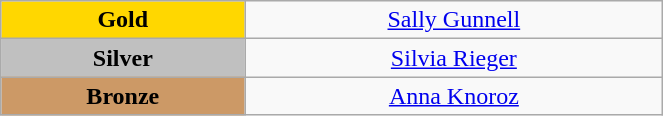<table class="wikitable" style="text-align:center; " width="35%">
<tr>
<td bgcolor="gold"><strong>Gold</strong></td>
<td><a href='#'>Sally Gunnell</a><br>  <small><em></em></small></td>
</tr>
<tr>
<td bgcolor="silver"><strong>Silver</strong></td>
<td><a href='#'>Silvia Rieger</a><br>  <small><em></em></small></td>
</tr>
<tr>
<td bgcolor="CC9966"><strong>Bronze</strong></td>
<td><a href='#'>Anna Knoroz</a><br>  <small><em></em></small></td>
</tr>
</table>
